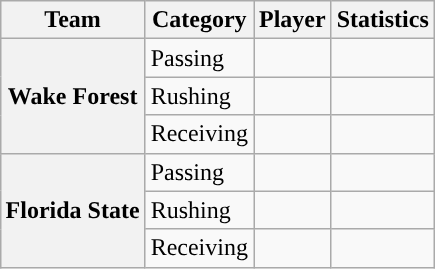<table class="wikitable" style="float:right">
<tr>
<th>Team</th>
<th>Category</th>
<th>Player</th>
<th>Statistics</th>
</tr>
<tr>
<th rowspan=3>Wake Forest</th>
<td>Passing</td>
<td></td>
<td></td>
</tr>
<tr>
<td>Rushing</td>
<td></td>
<td></td>
</tr>
<tr>
<td>Receiving</td>
<td></td>
<td></td>
</tr>
<tr>
<th rowspan=3>Florida State</th>
<td>Passing</td>
<td></td>
<td></td>
</tr>
<tr>
<td>Rushing</td>
<td></td>
<td></td>
</tr>
<tr>
<td>Receiving</td>
<td></td>
<td></td>
</tr>
</table>
